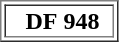<table border=1>
<tr>
<td>  <strong></strong> <strong>DF</strong> <strong>948</strong>  </td>
</tr>
</table>
